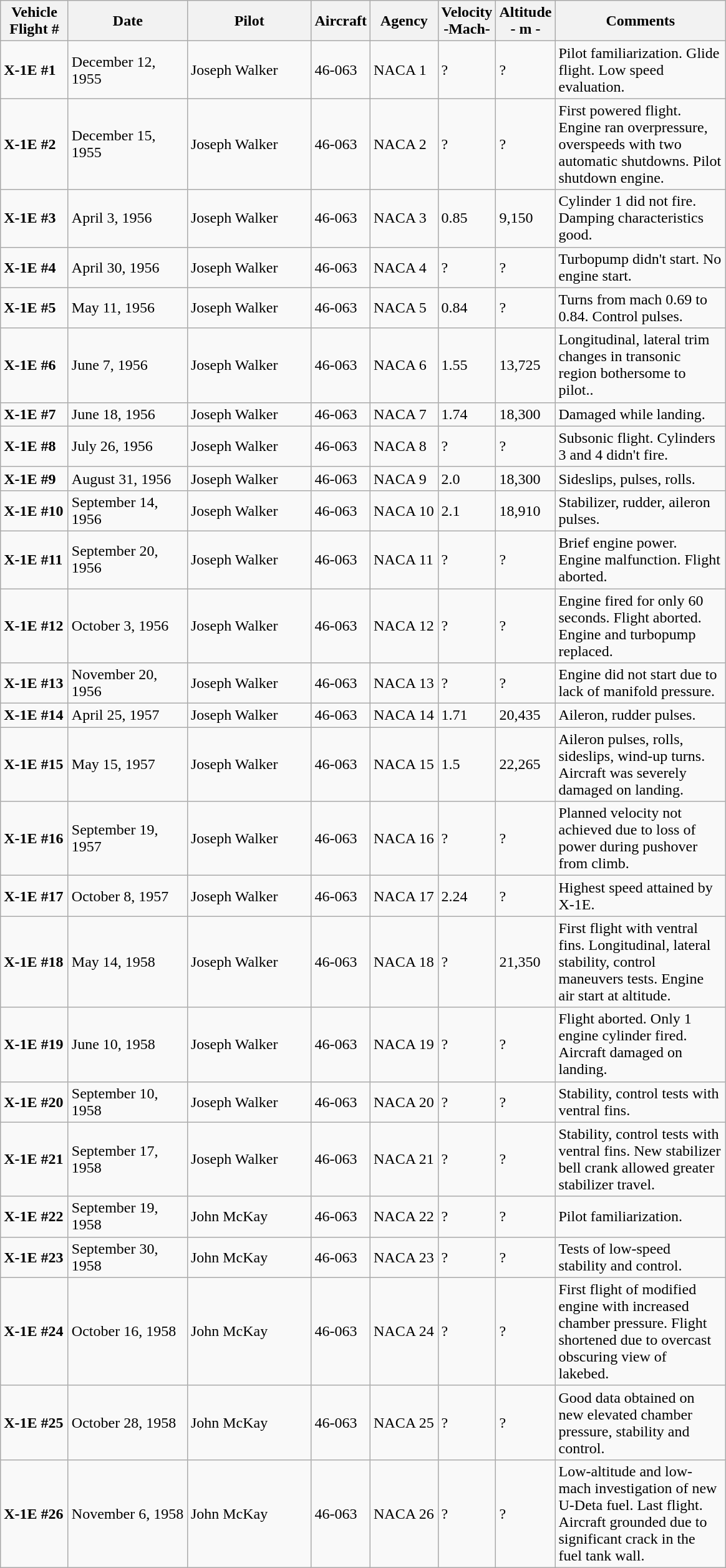<table class="wikitable">
<tr>
<th width="65">Vehicle<br>Flight #</th>
<th width="120">Date</th>
<th width="125">Pilot</th>
<th width="50">Aircraft</th>
<th width="65">Agency</th>
<th width="50">Velocity<br>-Mach-</th>
<th width="50">Altitude<br>- m -</th>
<th width="175">Comments</th>
</tr>
<tr>
<td><strong>X-1E #1</strong></td>
<td>December 12, 1955</td>
<td>Joseph Walker</td>
<td>46-063</td>
<td>NACA 1</td>
<td>?</td>
<td>?</td>
<td>Pilot familiarization. Glide flight. Low speed evaluation.</td>
</tr>
<tr>
<td><strong>X-1E #2</strong></td>
<td>December 15, 1955</td>
<td>Joseph Walker</td>
<td>46-063</td>
<td>NACA 2</td>
<td>?</td>
<td>?</td>
<td>First powered flight. Engine ran overpressure, overspeeds with two automatic shutdowns. Pilot shutdown engine.</td>
</tr>
<tr>
<td><strong>X-1E #3</strong></td>
<td>April 3, 1956</td>
<td>Joseph Walker</td>
<td>46-063</td>
<td>NACA 3</td>
<td>0.85</td>
<td>9,150</td>
<td>Cylinder 1 did not fire. Damping characteristics good.</td>
</tr>
<tr>
<td><strong>X-1E #4</strong></td>
<td>April 30, 1956</td>
<td>Joseph Walker</td>
<td>46-063</td>
<td>NACA 4</td>
<td>?</td>
<td>?</td>
<td>Turbopump didn't start. No engine start.</td>
</tr>
<tr>
<td><strong>X-1E #5</strong></td>
<td>May 11, 1956</td>
<td>Joseph Walker</td>
<td>46-063</td>
<td>NACA 5</td>
<td>0.84</td>
<td>?</td>
<td>Turns from mach 0.69 to 0.84. Control pulses.</td>
</tr>
<tr>
<td><strong>X-1E #6</strong></td>
<td>June 7, 1956</td>
<td>Joseph Walker</td>
<td>46-063</td>
<td>NACA 6</td>
<td>1.55</td>
<td>13,725</td>
<td>Longitudinal, lateral trim changes in transonic region bothersome to pilot..</td>
</tr>
<tr>
<td><strong>X-1E #7</strong></td>
<td>June 18, 1956</td>
<td>Joseph Walker</td>
<td>46-063</td>
<td>NACA 7</td>
<td>1.74</td>
<td>18,300</td>
<td>Damaged while landing.</td>
</tr>
<tr>
<td><strong>X-1E #8</strong></td>
<td>July 26, 1956</td>
<td>Joseph Walker</td>
<td>46-063</td>
<td>NACA 8</td>
<td>?</td>
<td>?</td>
<td>Subsonic flight. Cylinders 3 and 4 didn't fire.</td>
</tr>
<tr>
<td><strong>X-1E #9</strong></td>
<td>August 31, 1956</td>
<td>Joseph Walker</td>
<td>46-063</td>
<td>NACA 9</td>
<td>2.0</td>
<td>18,300</td>
<td>Sideslips, pulses, rolls.</td>
</tr>
<tr>
<td><strong>X-1E #10</strong></td>
<td>September 14, 1956</td>
<td>Joseph Walker</td>
<td>46-063</td>
<td>NACA 10</td>
<td>2.1</td>
<td>18,910</td>
<td>Stabilizer, rudder, aileron pulses.</td>
</tr>
<tr>
<td><strong>X-1E #11</strong></td>
<td>September 20, 1956</td>
<td>Joseph Walker</td>
<td>46-063</td>
<td>NACA 11</td>
<td>?</td>
<td>?</td>
<td>Brief engine power. Engine malfunction. Flight aborted.</td>
</tr>
<tr>
<td><strong>X-1E #12</strong></td>
<td>October 3, 1956</td>
<td>Joseph Walker</td>
<td>46-063</td>
<td>NACA 12</td>
<td>?</td>
<td>?</td>
<td>Engine fired for only 60 seconds. Flight aborted. Engine and turbopump replaced.</td>
</tr>
<tr>
<td><strong>X-1E #13</strong></td>
<td>November 20, 1956</td>
<td>Joseph Walker</td>
<td>46-063</td>
<td>NACA 13</td>
<td>?</td>
<td>?</td>
<td>Engine did not start due to lack of manifold pressure.</td>
</tr>
<tr>
<td><strong>X-1E #14</strong></td>
<td>April 25, 1957</td>
<td>Joseph Walker</td>
<td>46-063</td>
<td>NACA 14</td>
<td>1.71</td>
<td>20,435</td>
<td>Aileron, rudder pulses.</td>
</tr>
<tr>
<td><strong>X-1E #15</strong></td>
<td>May 15, 1957</td>
<td>Joseph Walker</td>
<td>46-063</td>
<td>NACA 15</td>
<td>1.5</td>
<td>22,265</td>
<td>Aileron pulses, rolls, sideslips, wind-up turns. Aircraft was severely damaged on landing.</td>
</tr>
<tr>
<td><strong>X-1E #16</strong></td>
<td>September 19, 1957</td>
<td>Joseph Walker</td>
<td>46-063</td>
<td>NACA 16</td>
<td>?</td>
<td>?</td>
<td>Planned velocity not achieved due to loss of power during pushover from climb.</td>
</tr>
<tr>
<td><strong>X-1E #17</strong></td>
<td>October 8, 1957</td>
<td>Joseph Walker</td>
<td>46-063</td>
<td>NACA 17</td>
<td>2.24</td>
<td>?</td>
<td>Highest speed attained by X-1E.</td>
</tr>
<tr>
<td><strong>X-1E #18</strong></td>
<td>May 14, 1958</td>
<td>Joseph Walker</td>
<td>46-063</td>
<td>NACA 18</td>
<td>?</td>
<td>21,350</td>
<td>First flight with ventral fins. Longitudinal, lateral stability, control maneuvers tests. Engine air start at altitude.</td>
</tr>
<tr>
<td><strong>X-1E #19</strong></td>
<td>June 10, 1958</td>
<td>Joseph Walker</td>
<td>46-063</td>
<td>NACA 19</td>
<td>?</td>
<td>?</td>
<td>Flight aborted. Only 1 engine cylinder fired. Aircraft damaged on landing.</td>
</tr>
<tr>
<td><strong>X-1E #20</strong></td>
<td>September 10, 1958</td>
<td>Joseph Walker</td>
<td>46-063</td>
<td>NACA 20</td>
<td>?</td>
<td>?</td>
<td>Stability, control tests with ventral fins.</td>
</tr>
<tr>
<td><strong>X-1E #21</strong></td>
<td>September 17, 1958</td>
<td>Joseph Walker</td>
<td>46-063</td>
<td>NACA 21</td>
<td>?</td>
<td>?</td>
<td>Stability, control tests with ventral fins. New stabilizer bell crank allowed greater stabilizer travel.</td>
</tr>
<tr>
<td><strong>X-1E #22</strong></td>
<td>September 19, 1958</td>
<td>John McKay</td>
<td>46-063</td>
<td>NACA 22</td>
<td>?</td>
<td>?</td>
<td>Pilot familiarization.</td>
</tr>
<tr>
<td><strong>X-1E #23</strong></td>
<td>September 30, 1958</td>
<td>John McKay</td>
<td>46-063</td>
<td>NACA 23</td>
<td>?</td>
<td>?</td>
<td>Tests of low-speed stability and control.</td>
</tr>
<tr>
<td><strong>X-1E #24</strong></td>
<td>October 16, 1958</td>
<td>John McKay</td>
<td>46-063</td>
<td>NACA 24</td>
<td>?</td>
<td>?</td>
<td>First flight of modified engine with increased chamber pressure. Flight shortened due to overcast obscuring view of<br>lakebed.</td>
</tr>
<tr>
<td><strong>X-1E #25</strong></td>
<td>October 28, 1958</td>
<td>John McKay</td>
<td>46-063</td>
<td>NACA 25</td>
<td>?</td>
<td>?</td>
<td>Good data obtained on new elevated chamber pressure, stability and control.</td>
</tr>
<tr>
<td><strong>X-1E #26</strong></td>
<td>November 6, 1958</td>
<td>John McKay</td>
<td>46-063</td>
<td>NACA 26</td>
<td>?</td>
<td>?</td>
<td>Low-altitude and low-mach investigation of new U-Deta fuel. Last flight. Aircraft grounded due to significant crack in the fuel tank wall.</td>
</tr>
</table>
